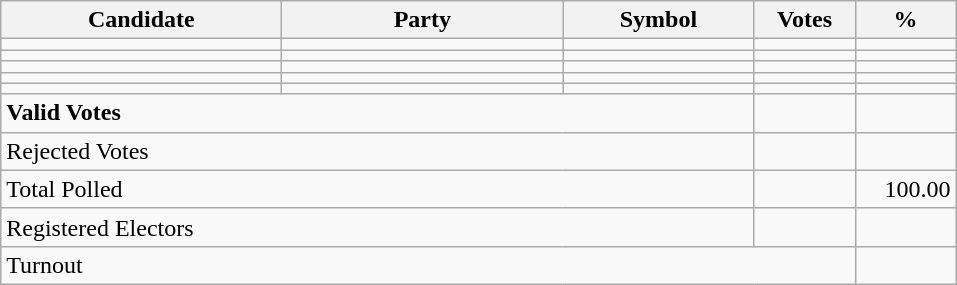<table class="wikitable" border="1" style="text-align:right;">
<tr>
<th align=left width="180">Candidate</th>
<th align=left width="180">Party</th>
<th align=left width="120">Symbol</th>
<th align=left width="60">Votes</th>
<th align=left width="60">%</th>
</tr>
<tr>
<td align=left></td>
<td align=left></td>
<td align=left></td>
<td align=right></td>
<td align=right></td>
</tr>
<tr>
<td align=left></td>
<td align=left></td>
<td align=left></td>
<td align=right></td>
<td align=right></td>
</tr>
<tr>
<td align=left></td>
<td align=left></td>
<td align=left></td>
<td align=right></td>
<td align=right></td>
</tr>
<tr>
<td align=left></td>
<td align=left></td>
<td align=left></td>
<td align=right></td>
<td align=right></td>
</tr>
<tr>
<td align=left></td>
<td align=left></td>
<td align=left></td>
<td align=right></td>
<td align=right></td>
</tr>
<tr>
<td align=left colspan=3><strong>Valid Votes</strong></td>
<td align=right><strong> </strong></td>
<td align=right><strong> </strong></td>
</tr>
<tr>
<td align=left colspan=3>Rejected Votes</td>
<td align=right></td>
<td align=right></td>
</tr>
<tr>
<td align=left colspan=3>Total Polled</td>
<td align=right></td>
<td align=right>100.00</td>
</tr>
<tr>
<td align=left colspan=3>Registered Electors</td>
<td align=right></td>
<td></td>
</tr>
<tr>
<td align=left colspan=4>Turnout</td>
<td align=right></td>
</tr>
</table>
